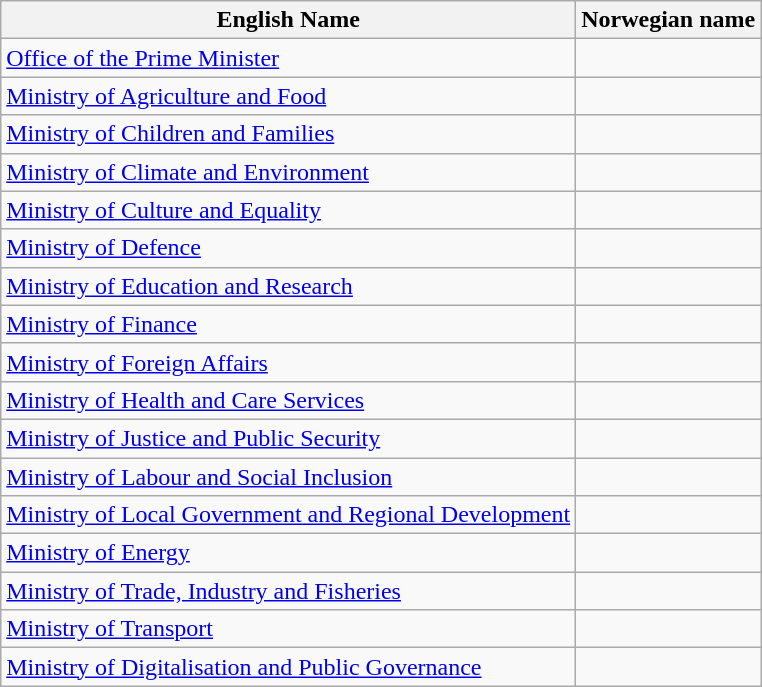<table class="wikitable">
<tr>
<th>English Name</th>
<th>Norwegian name</th>
</tr>
<tr>
<td><a href='#'>Office of the Prime Minister</a></td>
<td></td>
</tr>
<tr>
<td><a href='#'>Ministry of Agriculture and Food</a></td>
<td></td>
</tr>
<tr>
<td><a href='#'>Ministry of Children and Families</a></td>
<td></td>
</tr>
<tr>
<td><a href='#'>Ministry of Climate and Environment</a></td>
<td></td>
</tr>
<tr>
<td><a href='#'>Ministry of Culture and Equality</a></td>
<td></td>
</tr>
<tr>
<td><a href='#'>Ministry of Defence</a></td>
<td></td>
</tr>
<tr>
<td><a href='#'>Ministry of Education and Research</a></td>
<td></td>
</tr>
<tr>
<td><a href='#'>Ministry of Finance</a></td>
<td></td>
</tr>
<tr>
<td><a href='#'>Ministry of Foreign Affairs</a></td>
<td></td>
</tr>
<tr>
<td><a href='#'>Ministry of Health and Care Services</a></td>
<td></td>
</tr>
<tr>
<td><a href='#'>Ministry of Justice and Public Security</a></td>
<td></td>
</tr>
<tr>
<td><a href='#'>Ministry of Labour and Social Inclusion</a></td>
<td></td>
</tr>
<tr>
<td><a href='#'>Ministry of Local Government and Regional Development</a></td>
<td></td>
</tr>
<tr>
<td><a href='#'>Ministry of Energy</a></td>
<td></td>
</tr>
<tr>
<td><a href='#'>Ministry of Trade, Industry and Fisheries</a></td>
<td></td>
</tr>
<tr>
<td><a href='#'>Ministry of Transport</a></td>
<td></td>
</tr>
<tr>
<td><a href='#'>Ministry of Digitalisation and Public Governance</a></td>
<td></td>
</tr>
</table>
